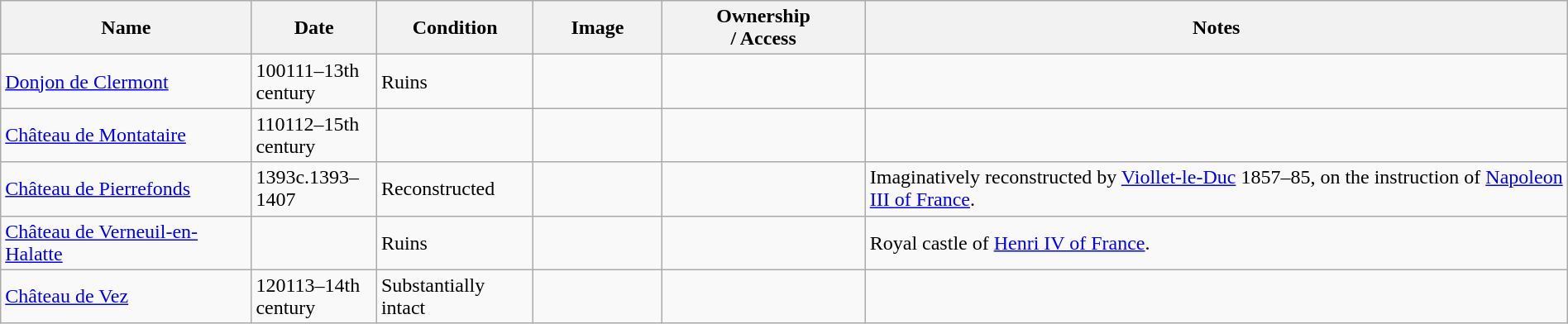<table class="wikitable sortable" width="100%">
<tr>
<th width="16%">Name<br></th>
<th width="8%">Date<br></th>
<th width="10%">Condition<br></th>
<th class="unsortable" width="96px">Image</th>
<th width="13%">Ownership<br>/ Access</th>
<th class="unsortable">Notes</th>
</tr>
<tr>
<td><a href='#'>Donjon de Clermont</a></td>
<td><span>1001</span>11–13th century</td>
<td>Ruins</td>
<td></td>
<td></td>
<td></td>
</tr>
<tr>
<td><a href='#'>Château de Montataire</a></td>
<td><span>1101</span>12–15th century</td>
<td></td>
<td></td>
<td></td>
<td></td>
</tr>
<tr>
<td><a href='#'>Château de Pierrefonds</a></td>
<td><span>1393</span>c.1393–1407</td>
<td>Reconstructed</td>
<td></td>
<td></td>
<td>Imaginatively reconstructed by <a href='#'>Viollet-le-Duc</a> 1857–85, on the instruction of <a href='#'>Napoleon III of France</a>.</td>
</tr>
<tr>
<td><a href='#'>Château de Verneuil-en-Halatte</a></td>
<td></td>
<td>Ruins</td>
<td></td>
<td></td>
<td>Royal castle of <a href='#'>Henri IV of France</a>.</td>
</tr>
<tr>
<td><a href='#'>Château de Vez</a></td>
<td><span>1201</span>13–14th century</td>
<td>Substantially intact</td>
<td></td>
<td></td>
<td></td>
</tr>
</table>
